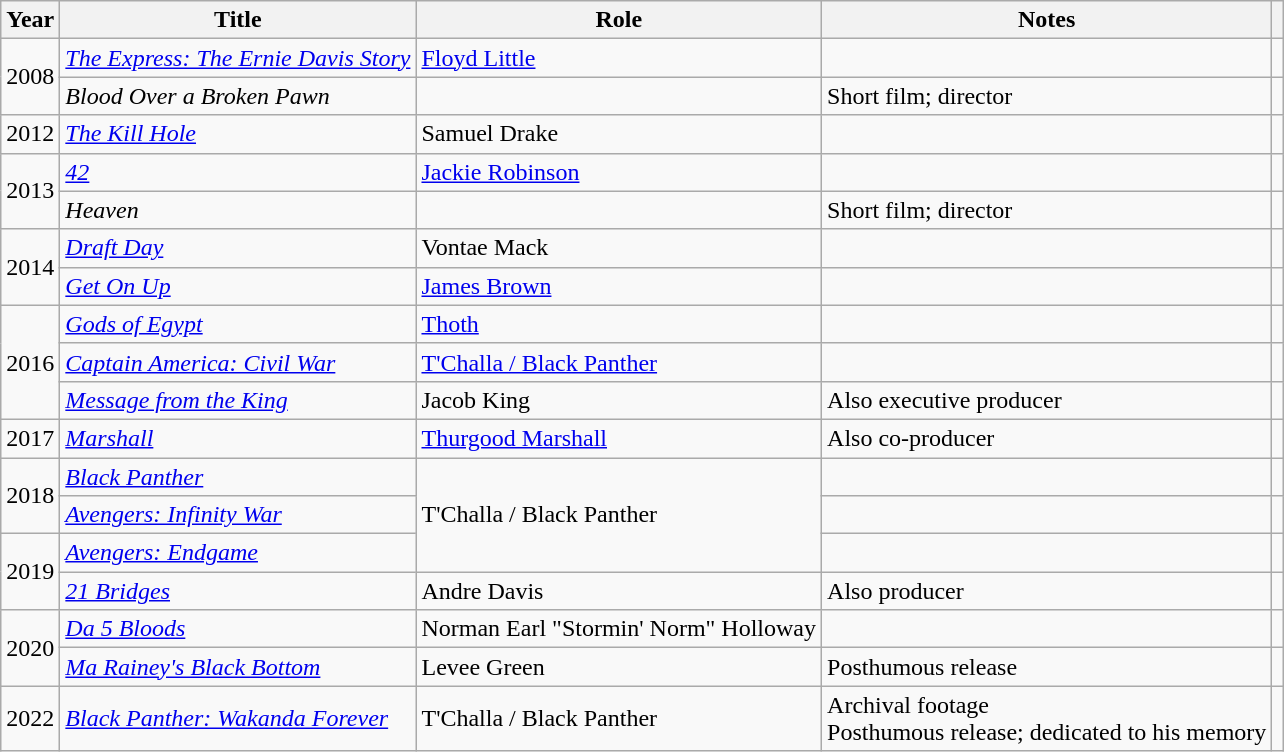<table class="wikitable sortable plainrowheaders">
<tr>
<th scope="col">Year</th>
<th scope="col">Title</th>
<th scope="col">Role</th>
<th scope="col" class="unsortable">Notes</th>
<th scope="col" class="unsortable"></th>
</tr>
<tr>
<td rowspan="2">2008</td>
<td><em><a href='#'>The Express: The Ernie Davis Story</a></em></td>
<td><a href='#'>Floyd Little</a></td>
<td></td>
<td style="text-align:center;"></td>
</tr>
<tr>
<td><em>Blood Over a Broken Pawn</em></td>
<td></td>
<td>Short film; director</td>
<td style="text-align:center;"></td>
</tr>
<tr>
<td>2012</td>
<td><em><a href='#'>The Kill Hole</a></em></td>
<td>Samuel Drake</td>
<td></td>
<td style="text-align:center;"></td>
</tr>
<tr>
<td rowspan="2">2013</td>
<td><em><a href='#'>42</a></em></td>
<td><a href='#'>Jackie Robinson</a></td>
<td></td>
<td style="text-align:center;"></td>
</tr>
<tr>
<td><em>Heaven</em></td>
<td></td>
<td>Short film; director</td>
<td style="text-align:center;"></td>
</tr>
<tr>
<td rowspan="2">2014</td>
<td><em><a href='#'>Draft Day</a></em></td>
<td>Vontae Mack</td>
<td></td>
<td style="text-align:center;"></td>
</tr>
<tr>
<td><em><a href='#'>Get On Up</a></em></td>
<td><a href='#'>James Brown</a></td>
<td></td>
<td style="text-align:center;"></td>
</tr>
<tr>
<td rowspan="3">2016</td>
<td><em><a href='#'>Gods of Egypt</a></em></td>
<td><a href='#'>Thoth</a></td>
<td></td>
<td style="text-align:center;"></td>
</tr>
<tr>
<td><em><a href='#'>Captain America: Civil War</a></em></td>
<td><a href='#'>T'Challa / Black Panther</a></td>
<td></td>
<td style="text-align:center;"></td>
</tr>
<tr>
<td><em><a href='#'>Message from the King</a></em></td>
<td>Jacob King</td>
<td>Also executive producer</td>
<td style="text-align:center;"></td>
</tr>
<tr>
<td>2017</td>
<td><em><a href='#'>Marshall</a></em></td>
<td><a href='#'>Thurgood Marshall</a></td>
<td>Also co-producer</td>
<td style="text-align:center;"></td>
</tr>
<tr>
<td rowspan="2">2018</td>
<td><em><a href='#'>Black Panther</a></em></td>
<td rowspan="3">T'Challa / Black Panther</td>
<td></td>
<td style="text-align:center;"></td>
</tr>
<tr>
<td><em><a href='#'>Avengers: Infinity War</a></em></td>
<td></td>
<td style="text-align:center;"></td>
</tr>
<tr>
<td rowspan="2">2019</td>
<td><em><a href='#'>Avengers: Endgame</a></em></td>
<td></td>
<td style="text-align:center;"></td>
</tr>
<tr>
<td><em><a href='#'>21 Bridges</a></em></td>
<td>Andre Davis</td>
<td>Also producer</td>
<td style="text-align:center;"></td>
</tr>
<tr>
<td rowspan="2">2020</td>
<td><em><a href='#'>Da 5 Bloods</a></em></td>
<td>Norman Earl "Stormin' Norm" Holloway</td>
<td></td>
<td style="text-align:center;"></td>
</tr>
<tr>
<td><em><a href='#'>Ma Rainey's Black Bottom</a></em></td>
<td>Levee Green</td>
<td>Posthumous release</td>
<td style="text-align:center;"></td>
</tr>
<tr>
<td>2022</td>
<td><em><a href='#'>Black Panther: Wakanda Forever</a></em></td>
<td>T'Challa / Black Panther</td>
<td>Archival footage<br>Posthumous release; dedicated to his memory</td>
<td style="text-align:center;"></td>
</tr>
</table>
